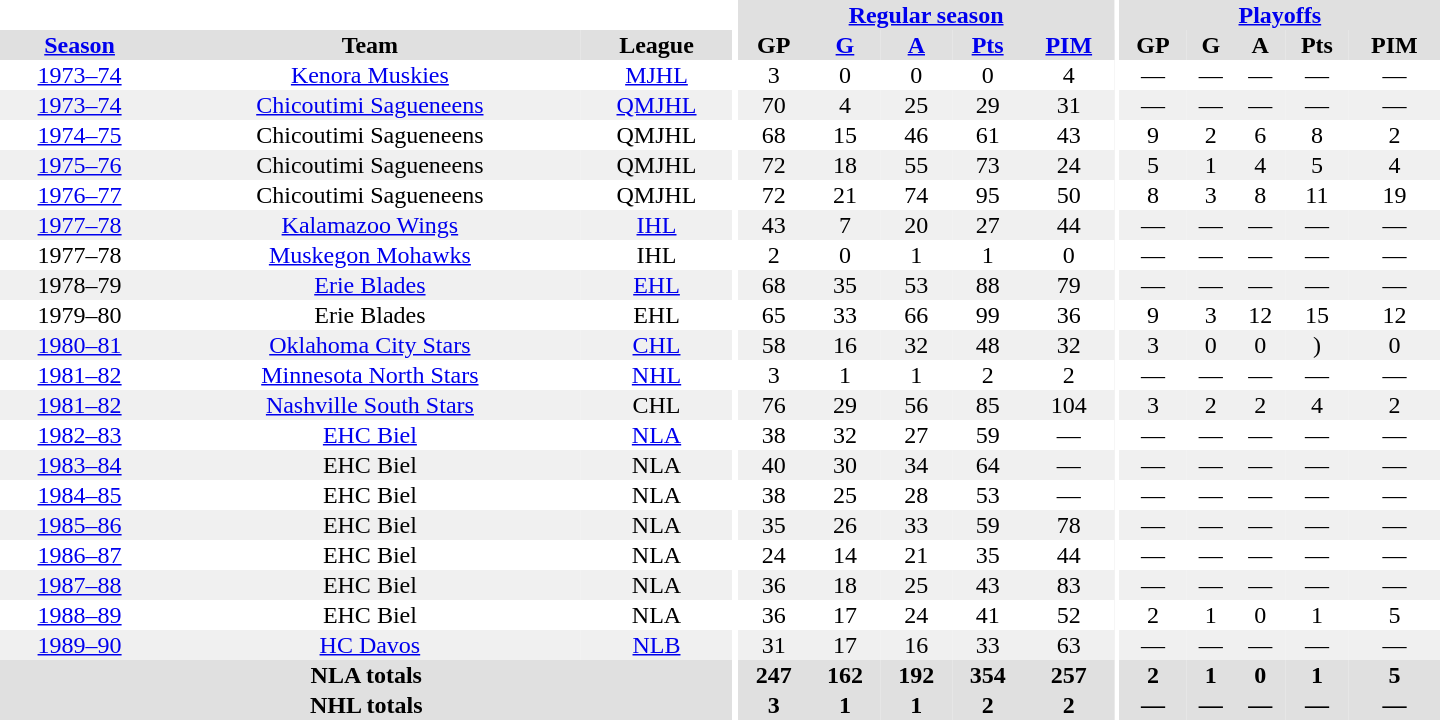<table border="0" cellpadding="1" cellspacing="0" style="text-align:center; width:60em">
<tr bgcolor="#e0e0e0">
<th colspan="3" bgcolor="#ffffff"></th>
<th rowspan="100" bgcolor="#ffffff"></th>
<th colspan="5"><a href='#'>Regular season</a></th>
<th rowspan="100" bgcolor="#ffffff"></th>
<th colspan="5"><a href='#'>Playoffs</a></th>
</tr>
<tr bgcolor="#e0e0e0">
<th><a href='#'>Season</a></th>
<th>Team</th>
<th>League</th>
<th>GP</th>
<th><a href='#'>G</a></th>
<th><a href='#'>A</a></th>
<th><a href='#'>Pts</a></th>
<th><a href='#'>PIM</a></th>
<th>GP</th>
<th>G</th>
<th>A</th>
<th>Pts</th>
<th>PIM</th>
</tr>
<tr>
<td><a href='#'>1973–74</a></td>
<td><a href='#'>Kenora Muskies</a></td>
<td><a href='#'>MJHL</a></td>
<td>3</td>
<td>0</td>
<td>0</td>
<td>0</td>
<td>4</td>
<td>—</td>
<td>—</td>
<td>—</td>
<td>—</td>
<td>—</td>
</tr>
<tr bgcolor="#f0f0f0">
<td><a href='#'>1973–74</a></td>
<td><a href='#'>Chicoutimi Sagueneens</a></td>
<td><a href='#'>QMJHL</a></td>
<td>70</td>
<td>4</td>
<td>25</td>
<td>29</td>
<td>31</td>
<td>—</td>
<td>—</td>
<td>—</td>
<td>—</td>
<td>—</td>
</tr>
<tr>
<td><a href='#'>1974–75</a></td>
<td>Chicoutimi Sagueneens</td>
<td>QMJHL</td>
<td>68</td>
<td>15</td>
<td>46</td>
<td>61</td>
<td>43</td>
<td>9</td>
<td>2</td>
<td>6</td>
<td>8</td>
<td>2</td>
</tr>
<tr bgcolor="#f0f0f0">
<td><a href='#'>1975–76</a></td>
<td>Chicoutimi Sagueneens</td>
<td>QMJHL</td>
<td>72</td>
<td>18</td>
<td>55</td>
<td>73</td>
<td>24</td>
<td>5</td>
<td>1</td>
<td>4</td>
<td>5</td>
<td>4</td>
</tr>
<tr>
<td><a href='#'>1976–77</a></td>
<td>Chicoutimi Sagueneens</td>
<td>QMJHL</td>
<td>72</td>
<td>21</td>
<td>74</td>
<td>95</td>
<td>50</td>
<td>8</td>
<td>3</td>
<td>8</td>
<td>11</td>
<td>19</td>
</tr>
<tr bgcolor="#f0f0f0">
<td><a href='#'>1977–78</a></td>
<td><a href='#'>Kalamazoo Wings</a></td>
<td><a href='#'>IHL</a></td>
<td>43</td>
<td>7</td>
<td>20</td>
<td>27</td>
<td>44</td>
<td>—</td>
<td>—</td>
<td>—</td>
<td>—</td>
<td>—</td>
</tr>
<tr>
<td>1977–78</td>
<td><a href='#'>Muskegon Mohawks</a></td>
<td>IHL</td>
<td>2</td>
<td>0</td>
<td>1</td>
<td>1</td>
<td>0</td>
<td>—</td>
<td>—</td>
<td>—</td>
<td>—</td>
<td>—</td>
</tr>
<tr bgcolor="#f0f0f0">
<td>1978–79</td>
<td><a href='#'>Erie Blades</a></td>
<td><a href='#'>EHL</a></td>
<td>68</td>
<td>35</td>
<td>53</td>
<td>88</td>
<td>79</td>
<td>—</td>
<td>—</td>
<td>—</td>
<td>—</td>
<td>—</td>
</tr>
<tr>
<td>1979–80</td>
<td>Erie Blades</td>
<td>EHL</td>
<td>65</td>
<td>33</td>
<td>66</td>
<td>99</td>
<td>36</td>
<td>9</td>
<td>3</td>
<td>12</td>
<td>15</td>
<td>12</td>
</tr>
<tr bgcolor="#f0f0f0">
<td><a href='#'>1980–81</a></td>
<td><a href='#'>Oklahoma City Stars</a></td>
<td><a href='#'>CHL</a></td>
<td>58</td>
<td>16</td>
<td>32</td>
<td>48</td>
<td>32</td>
<td>3</td>
<td>0</td>
<td>0</td>
<td>)</td>
<td>0</td>
</tr>
<tr>
<td><a href='#'>1981–82</a></td>
<td><a href='#'>Minnesota North Stars</a></td>
<td><a href='#'>NHL</a></td>
<td>3</td>
<td>1</td>
<td>1</td>
<td>2</td>
<td>2</td>
<td>—</td>
<td>—</td>
<td>—</td>
<td>—</td>
<td>—</td>
</tr>
<tr bgcolor="#f0f0f0">
<td><a href='#'>1981–82</a></td>
<td><a href='#'>Nashville South Stars</a></td>
<td>CHL</td>
<td>76</td>
<td>29</td>
<td>56</td>
<td>85</td>
<td>104</td>
<td>3</td>
<td>2</td>
<td>2</td>
<td>4</td>
<td>2</td>
</tr>
<tr>
<td><a href='#'>1982–83</a></td>
<td><a href='#'>EHC Biel</a></td>
<td><a href='#'>NLA</a></td>
<td>38</td>
<td>32</td>
<td>27</td>
<td>59</td>
<td>—</td>
<td>—</td>
<td>—</td>
<td>—</td>
<td>—</td>
<td>—</td>
</tr>
<tr bgcolor="#f0f0f0">
<td><a href='#'>1983–84</a></td>
<td>EHC Biel</td>
<td>NLA</td>
<td>40</td>
<td>30</td>
<td>34</td>
<td>64</td>
<td>—</td>
<td>—</td>
<td>—</td>
<td>—</td>
<td>—</td>
<td>—</td>
</tr>
<tr>
<td><a href='#'>1984–85</a></td>
<td>EHC Biel</td>
<td>NLA</td>
<td>38</td>
<td>25</td>
<td>28</td>
<td>53</td>
<td>—</td>
<td>—</td>
<td>—</td>
<td>—</td>
<td>—</td>
<td>—</td>
</tr>
<tr bgcolor="#f0f0f0">
<td><a href='#'>1985–86</a></td>
<td>EHC Biel</td>
<td>NLA</td>
<td>35</td>
<td>26</td>
<td>33</td>
<td>59</td>
<td>78</td>
<td>—</td>
<td>—</td>
<td>—</td>
<td>—</td>
<td>—</td>
</tr>
<tr>
<td><a href='#'>1986–87</a></td>
<td>EHC Biel</td>
<td>NLA</td>
<td>24</td>
<td>14</td>
<td>21</td>
<td>35</td>
<td>44</td>
<td>—</td>
<td>—</td>
<td>—</td>
<td>—</td>
<td>—</td>
</tr>
<tr bgcolor="#f0f0f0">
<td><a href='#'>1987–88</a></td>
<td>EHC Biel</td>
<td>NLA</td>
<td>36</td>
<td>18</td>
<td>25</td>
<td>43</td>
<td>83</td>
<td>—</td>
<td>—</td>
<td>—</td>
<td>—</td>
<td>—</td>
</tr>
<tr>
<td><a href='#'>1988–89</a></td>
<td>EHC Biel</td>
<td>NLA</td>
<td>36</td>
<td>17</td>
<td>24</td>
<td>41</td>
<td>52</td>
<td>2</td>
<td>1</td>
<td>0</td>
<td>1</td>
<td>5</td>
</tr>
<tr bgcolor="#f0f0f0">
<td><a href='#'>1989–90</a></td>
<td><a href='#'>HC Davos</a></td>
<td><a href='#'>NLB</a></td>
<td>31</td>
<td>17</td>
<td>16</td>
<td>33</td>
<td>63</td>
<td>—</td>
<td>—</td>
<td>—</td>
<td>—</td>
<td>—</td>
</tr>
<tr bgcolor="#e0e0e0">
<th colspan="3">NLA totals</th>
<th>247</th>
<th>162</th>
<th>192</th>
<th>354</th>
<th>257</th>
<th>2</th>
<th>1</th>
<th>0</th>
<th>1</th>
<th>5</th>
</tr>
<tr bgcolor="#e0e0e0">
<th colspan="3">NHL totals</th>
<th>3</th>
<th>1</th>
<th>1</th>
<th>2</th>
<th>2</th>
<th>—</th>
<th>—</th>
<th>—</th>
<th>—</th>
<th>—</th>
</tr>
</table>
